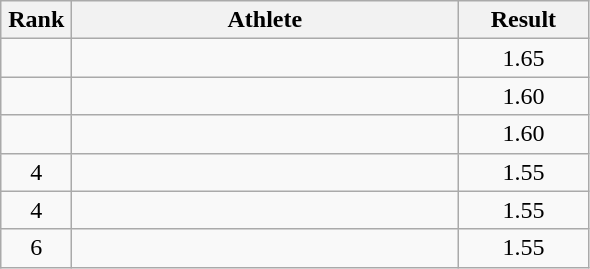<table class=wikitable style="text-align:center">
<tr>
<th width=40>Rank</th>
<th width=250>Athlete</th>
<th width=80>Result</th>
</tr>
<tr>
<td></td>
<td align=left></td>
<td>1.65</td>
</tr>
<tr>
<td></td>
<td align=left></td>
<td>1.60</td>
</tr>
<tr>
<td></td>
<td align=left></td>
<td>1.60</td>
</tr>
<tr>
<td>4</td>
<td align=left></td>
<td>1.55</td>
</tr>
<tr>
<td>4</td>
<td align=left></td>
<td>1.55</td>
</tr>
<tr>
<td>6</td>
<td align=left></td>
<td>1.55</td>
</tr>
</table>
